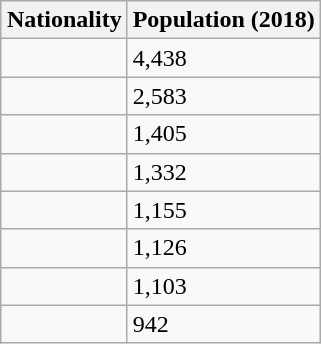<table class="wikitable" style="float:right;">
<tr>
<th>Nationality</th>
<th>Population (2018)</th>
</tr>
<tr>
<td></td>
<td>4,438</td>
</tr>
<tr>
<td></td>
<td>2,583</td>
</tr>
<tr>
<td></td>
<td>1,405</td>
</tr>
<tr>
<td></td>
<td>1,332</td>
</tr>
<tr>
<td></td>
<td>1,155</td>
</tr>
<tr>
<td></td>
<td>1,126</td>
</tr>
<tr>
<td></td>
<td>1,103</td>
</tr>
<tr>
<td></td>
<td>942</td>
</tr>
</table>
